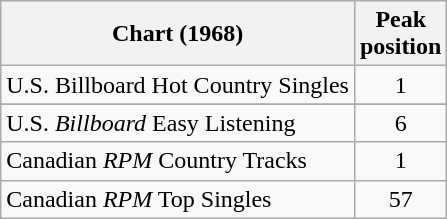<table class="wikitable sortable">
<tr>
<th style="text-align:center;">Chart (1968)</th>
<th style="text-align:center;">Peak<br>position</th>
</tr>
<tr>
<td>U.S. Billboard Hot Country Singles</td>
<td style="text-align:center;">1</td>
</tr>
<tr>
</tr>
<tr>
<td>U.S. <em>Billboard</em> Easy Listening</td>
<td style="text-align:center;">6</td>
</tr>
<tr>
<td>Canadian <em>RPM</em> Country Tracks</td>
<td style="text-align:center;">1</td>
</tr>
<tr>
<td>Canadian <em>RPM</em> Top Singles</td>
<td style="text-align:center;">57</td>
</tr>
</table>
